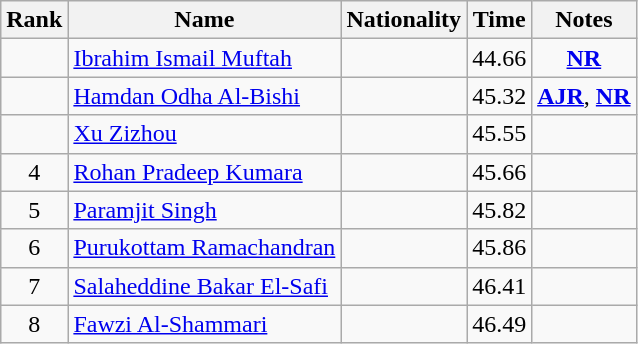<table class="wikitable sortable" style="text-align:center">
<tr>
<th>Rank</th>
<th>Name</th>
<th>Nationality</th>
<th>Time</th>
<th>Notes</th>
</tr>
<tr>
<td></td>
<td align=left><a href='#'>Ibrahim Ismail Muftah</a></td>
<td align=left></td>
<td>44.66</td>
<td><strong><a href='#'>NR</a></strong></td>
</tr>
<tr>
<td></td>
<td align=left><a href='#'>Hamdan Odha Al-Bishi</a></td>
<td align=left></td>
<td>45.32</td>
<td><strong><a href='#'>AJR</a></strong>, <strong><a href='#'>NR</a></strong></td>
</tr>
<tr>
<td></td>
<td align=left><a href='#'>Xu Zizhou</a></td>
<td align=left></td>
<td>45.55</td>
<td></td>
</tr>
<tr>
<td>4</td>
<td align=left><a href='#'>Rohan Pradeep Kumara</a></td>
<td align=left></td>
<td>45.66</td>
<td></td>
</tr>
<tr>
<td>5</td>
<td align=left><a href='#'>Paramjit Singh</a></td>
<td align=left></td>
<td>45.82</td>
<td></td>
</tr>
<tr>
<td>6</td>
<td align=left><a href='#'>Purukottam Ramachandran</a></td>
<td align=left></td>
<td>45.86</td>
<td></td>
</tr>
<tr>
<td>7</td>
<td align=left><a href='#'>Salaheddine Bakar El-Safi</a></td>
<td align=left></td>
<td>46.41</td>
<td></td>
</tr>
<tr>
<td>8</td>
<td align=left><a href='#'>Fawzi Al-Shammari</a></td>
<td align=left></td>
<td>46.49</td>
<td></td>
</tr>
</table>
